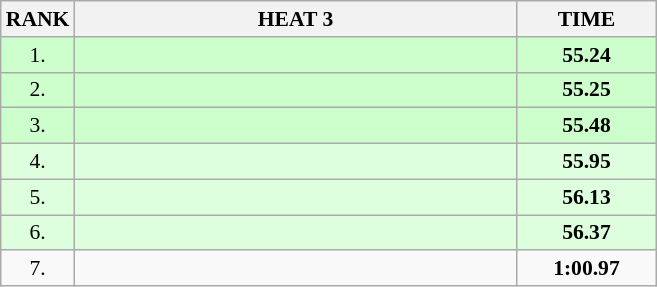<table class="wikitable" style="border-collapse: collapse; font-size: 90%;">
<tr>
<th>RANK</th>
<th align="left" style="width: 20em">HEAT 3</th>
<th align="center" style="width: 6em">TIME</th>
</tr>
<tr style="background:#ccffcc;">
<td align="center">1.</td>
<td></td>
<td align="center"><strong>55.24</strong></td>
</tr>
<tr style="background:#ccffcc;">
<td align="center">2.</td>
<td></td>
<td align="center"><strong>55.25</strong></td>
</tr>
<tr style="background:#ccffcc;">
<td align="center">3.</td>
<td></td>
<td align="center"><strong>55.48</strong></td>
</tr>
<tr style="background:#ddffdd;">
<td align="center">4.</td>
<td></td>
<td align="center"><strong>55.95</strong></td>
</tr>
<tr style="background:#ddffdd;">
<td align="center">5.</td>
<td></td>
<td align="center"><strong>56.13</strong></td>
</tr>
<tr style="background:#ddffdd;">
<td align="center">6.</td>
<td></td>
<td align="center"><strong>56.37</strong></td>
</tr>
<tr>
<td align="center">7.</td>
<td></td>
<td align="center"><strong>1:00.97</strong></td>
</tr>
</table>
